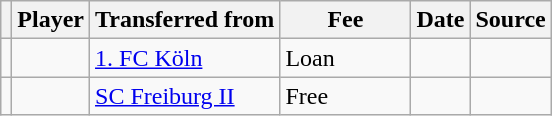<table class="wikitable plainrowheaders sortable">
<tr>
<th></th>
<th scope="col">Player</th>
<th>Transferred from</th>
<th style="width: 80px;">Fee</th>
<th scope="col">Date</th>
<th scope="col">Source</th>
</tr>
<tr>
<td align="center"></td>
<td> </td>
<td> <a href='#'>1. FC Köln</a></td>
<td>Loan</td>
<td></td>
<td></td>
</tr>
<tr>
<td align="center"></td>
<td> </td>
<td> <a href='#'>SC Freiburg II</a></td>
<td>Free</td>
<td></td>
<td></td>
</tr>
</table>
